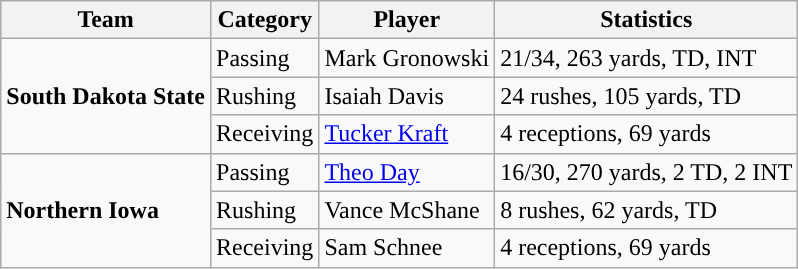<table class="wikitable" style="float: left;">
<tr>
<th>Team</th>
<th>Category</th>
<th>Player</th>
<th>Statistics</th>
</tr>
<tr>
<td rowspan=3><strong>South Dakota State</strong></td>
<td>Passing</td>
<td>Mark Gronowski</td>
<td>21/34, 263 yards, TD, INT</td>
</tr>
<tr>
<td>Rushing</td>
<td>Isaiah Davis</td>
<td>24 rushes, 105 yards, TD</td>
</tr>
<tr>
<td>Receiving</td>
<td><a href='#'>Tucker Kraft</a></td>
<td>4 receptions, 69 yards</td>
</tr>
<tr>
<td rowspan=3><strong>Northern Iowa</strong></td>
<td>Passing</td>
<td><a href='#'>Theo Day</a></td>
<td>16/30, 270 yards, 2 TD, 2 INT</td>
</tr>
<tr>
<td>Rushing</td>
<td>Vance McShane</td>
<td>8 rushes, 62 yards, TD</td>
</tr>
<tr>
<td>Receiving</td>
<td>Sam Schnee</td>
<td>4 receptions, 69 yards</td>
</tr>
</table>
